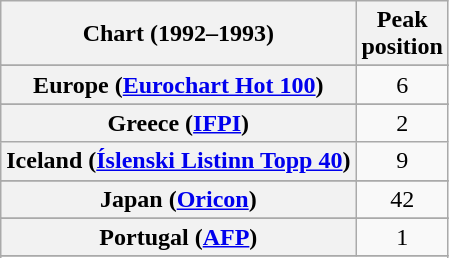<table class="wikitable sortable plainrowheaders" style="text-align:center">
<tr>
<th>Chart (1992–1993)</th>
<th>Peak<br>position</th>
</tr>
<tr>
</tr>
<tr>
</tr>
<tr>
</tr>
<tr>
</tr>
<tr>
<th scope="row">Europe (<a href='#'>Eurochart Hot 100</a>)</th>
<td>6</td>
</tr>
<tr>
</tr>
<tr>
<th scope="row">Greece (<a href='#'>IFPI</a>)</th>
<td>2</td>
</tr>
<tr>
<th scope="row">Iceland (<a href='#'>Íslenski Listinn Topp 40</a>)</th>
<td>9</td>
</tr>
<tr>
</tr>
<tr>
<th scope="row">Japan (<a href='#'>Oricon</a>)</th>
<td>42</td>
</tr>
<tr>
</tr>
<tr>
</tr>
<tr>
</tr>
<tr>
</tr>
<tr>
<th scope="row">Portugal (<a href='#'>AFP</a>)</th>
<td>1</td>
</tr>
<tr>
</tr>
<tr>
</tr>
<tr>
</tr>
<tr>
</tr>
<tr>
</tr>
<tr>
</tr>
</table>
